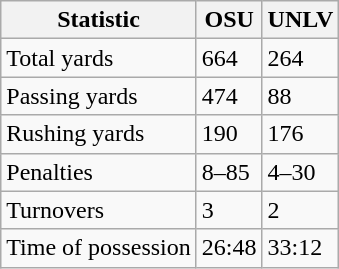<table class="wikitable">
<tr>
<th>Statistic</th>
<th>OSU</th>
<th>UNLV</th>
</tr>
<tr>
<td>Total yards</td>
<td>664</td>
<td>264</td>
</tr>
<tr>
<td>Passing yards</td>
<td>474</td>
<td>88</td>
</tr>
<tr>
<td>Rushing yards</td>
<td>190</td>
<td>176</td>
</tr>
<tr>
<td>Penalties</td>
<td>8–85</td>
<td>4–30</td>
</tr>
<tr>
<td>Turnovers</td>
<td>3</td>
<td>2</td>
</tr>
<tr>
<td>Time of possession</td>
<td>26:48</td>
<td>33:12</td>
</tr>
</table>
